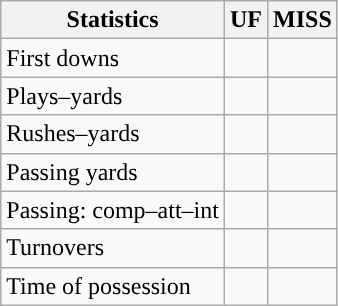<table class="wikitable" style="float:left">
<tr>
<th>Statistics</th>
<th>UF</th>
<th>MISS</th>
</tr>
<tr>
<td>First downs</td>
<td></td>
<td></td>
</tr>
<tr>
<td>Plays–yards</td>
<td></td>
<td></td>
</tr>
<tr>
<td>Rushes–yards</td>
<td></td>
<td></td>
</tr>
<tr>
<td>Passing yards</td>
<td></td>
<td></td>
</tr>
<tr>
<td>Passing: comp–att–int</td>
<td></td>
<td></td>
</tr>
<tr>
<td>Turnovers</td>
<td></td>
<td></td>
</tr>
<tr>
<td>Time of possession</td>
<td></td>
<td></td>
</tr>
</table>
